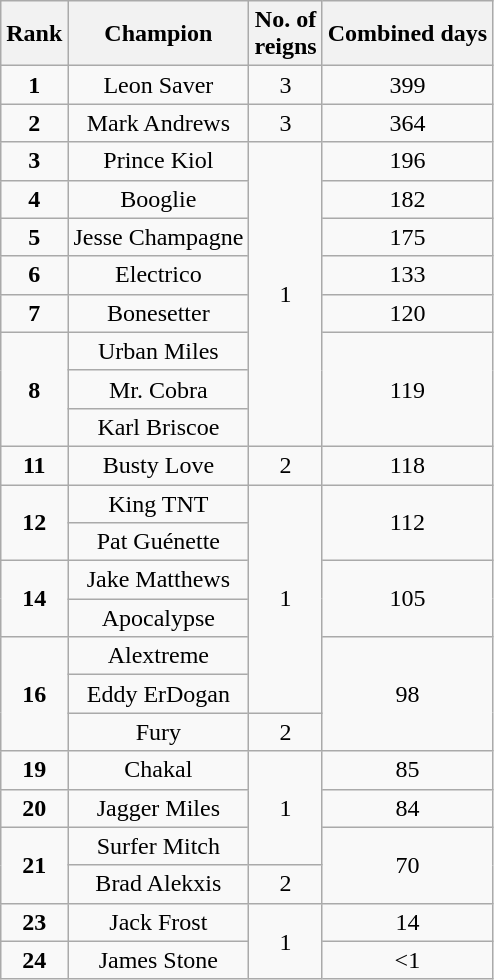<table class="wikitable sortable" style="text-align: center">
<tr>
<th>Rank</th>
<th>Champion</th>
<th>No. of<br>reigns</th>
<th>Combined days</th>
</tr>
<tr>
<td><strong>1</strong></td>
<td>Leon Saver</td>
<td>3</td>
<td>399</td>
</tr>
<tr>
<td><strong>2</strong></td>
<td>Mark Andrews</td>
<td>3</td>
<td>364</td>
</tr>
<tr>
<td><strong>3</strong></td>
<td>Prince Kiol</td>
<td rowspan=8>1</td>
<td>196</td>
</tr>
<tr>
<td><strong>4</strong></td>
<td>Booglie</td>
<td>182</td>
</tr>
<tr>
<td><strong>5</strong></td>
<td>Jesse Champagne</td>
<td>175</td>
</tr>
<tr>
<td><strong>6</strong></td>
<td>Electrico</td>
<td>133</td>
</tr>
<tr>
<td><strong>7</strong></td>
<td>Bonesetter</td>
<td>120</td>
</tr>
<tr>
<td rowspan=3><strong>8</strong></td>
<td>Urban Miles</td>
<td rowspan=3>119</td>
</tr>
<tr>
<td>Mr. Cobra</td>
</tr>
<tr>
<td>Karl Briscoe</td>
</tr>
<tr>
<td><strong>11</strong></td>
<td>Busty Love</td>
<td>2</td>
<td>118</td>
</tr>
<tr>
<td rowspan=2><strong>12</strong></td>
<td>King TNT</td>
<td rowspan=6>1</td>
<td rowspan=2>112</td>
</tr>
<tr>
<td>Pat Guénette</td>
</tr>
<tr>
<td rowspan=2><strong>14</strong></td>
<td>Jake Matthews</td>
<td rowspan=2>105</td>
</tr>
<tr>
<td>Apocalypse</td>
</tr>
<tr>
<td rowspan=3><strong>16</strong></td>
<td>Alextreme</td>
<td rowspan=3>98</td>
</tr>
<tr>
<td>Eddy ErDogan</td>
</tr>
<tr>
<td>Fury</td>
<td>2</td>
</tr>
<tr>
<td><strong>19</strong></td>
<td>Chakal</td>
<td rowspan=3>1</td>
<td>85</td>
</tr>
<tr>
<td><strong>20</strong></td>
<td>Jagger Miles</td>
<td>84</td>
</tr>
<tr>
<td rowspan=2><strong>21</strong></td>
<td>Surfer Mitch</td>
<td rowspan=2>70</td>
</tr>
<tr>
<td>Brad Alekxis</td>
<td>2</td>
</tr>
<tr>
<td><strong>23</strong></td>
<td>Jack Frost</td>
<td rowspan=2>1</td>
<td>14</td>
</tr>
<tr>
<td><strong>24</strong></td>
<td>James Stone</td>
<td><1</td>
</tr>
</table>
